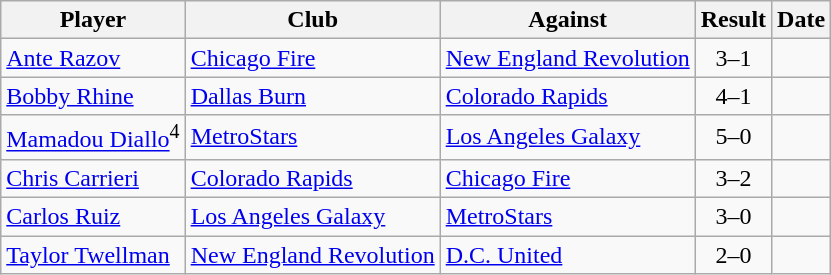<table class="wikitable">
<tr>
<th>Player</th>
<th>Club</th>
<th>Against</th>
<th style="text-align:center">Result</th>
<th>Date</th>
</tr>
<tr>
<td> <a href='#'>Ante Razov</a></td>
<td><a href='#'>Chicago Fire</a></td>
<td><a href='#'>New England Revolution</a></td>
<td style="text-align:center;">3–1</td>
<td></td>
</tr>
<tr>
<td> <a href='#'>Bobby Rhine</a></td>
<td><a href='#'>Dallas Burn</a></td>
<td><a href='#'>Colorado Rapids</a></td>
<td style="text-align:center;">4–1</td>
<td></td>
</tr>
<tr>
<td> <a href='#'>Mamadou Diallo</a><sup>4</sup></td>
<td><a href='#'>MetroStars</a></td>
<td><a href='#'>Los Angeles Galaxy</a></td>
<td style="text-align:center;">5–0</td>
<td></td>
</tr>
<tr>
<td> <a href='#'>Chris Carrieri</a></td>
<td><a href='#'>Colorado Rapids</a></td>
<td><a href='#'>Chicago Fire</a></td>
<td style="text-align:center;">3–2</td>
<td></td>
</tr>
<tr>
<td> <a href='#'>Carlos Ruiz</a></td>
<td><a href='#'>Los Angeles Galaxy</a></td>
<td><a href='#'>MetroStars</a></td>
<td style="text-align:center;">3–0</td>
<td></td>
</tr>
<tr>
<td> <a href='#'>Taylor Twellman</a></td>
<td><a href='#'>New England Revolution</a></td>
<td><a href='#'>D.C. United</a></td>
<td style="text-align:center;">2–0</td>
<td></td>
</tr>
</table>
